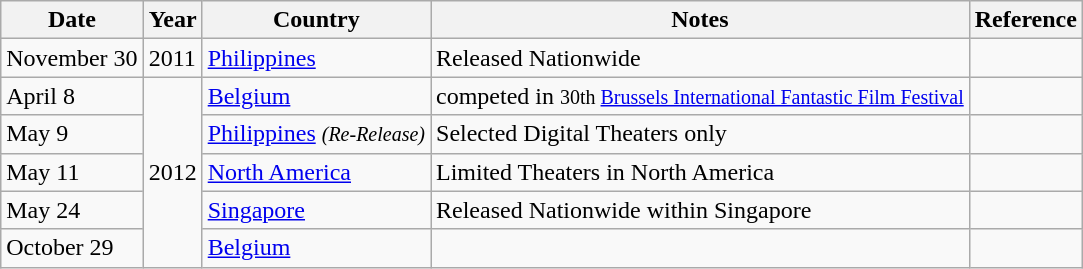<table class="wikitable" style="width=100%;">
<tr>
<th>Date</th>
<th>Year</th>
<th>Country</th>
<th>Notes</th>
<th>Reference</th>
</tr>
<tr>
<td>November 30</td>
<td>2011</td>
<td><a href='#'>Philippines</a></td>
<td>Released Nationwide</td>
<td></td>
</tr>
<tr>
<td>April 8</td>
<td rowspan="5">2012</td>
<td><a href='#'>Belgium</a></td>
<td>competed in <small>30th <a href='#'>Brussels International Fantastic Film Festival</a></small></td>
<td></td>
</tr>
<tr>
<td>May 9</td>
<td><a href='#'>Philippines</a> <small><em>(Re-Release)</em></small></td>
<td>Selected Digital Theaters only</td>
<td></td>
</tr>
<tr>
<td>May 11</td>
<td><a href='#'>North America</a></td>
<td>Limited Theaters in North America</td>
<td></td>
</tr>
<tr>
<td>May 24</td>
<td><a href='#'>Singapore</a></td>
<td>Released Nationwide within Singapore</td>
<td></td>
</tr>
<tr>
<td>October 29</td>
<td><a href='#'>Belgium</a></td>
<td></td>
<td></td>
</tr>
</table>
